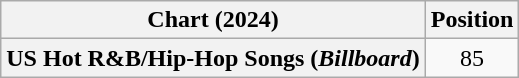<table class="wikitable plainrowheaders" style="text-align:center">
<tr>
<th scope="col">Chart (2024)</th>
<th scope="col">Position</th>
</tr>
<tr>
<th scope="row">US Hot R&B/Hip-Hop Songs (<em>Billboard</em>)</th>
<td>85</td>
</tr>
</table>
